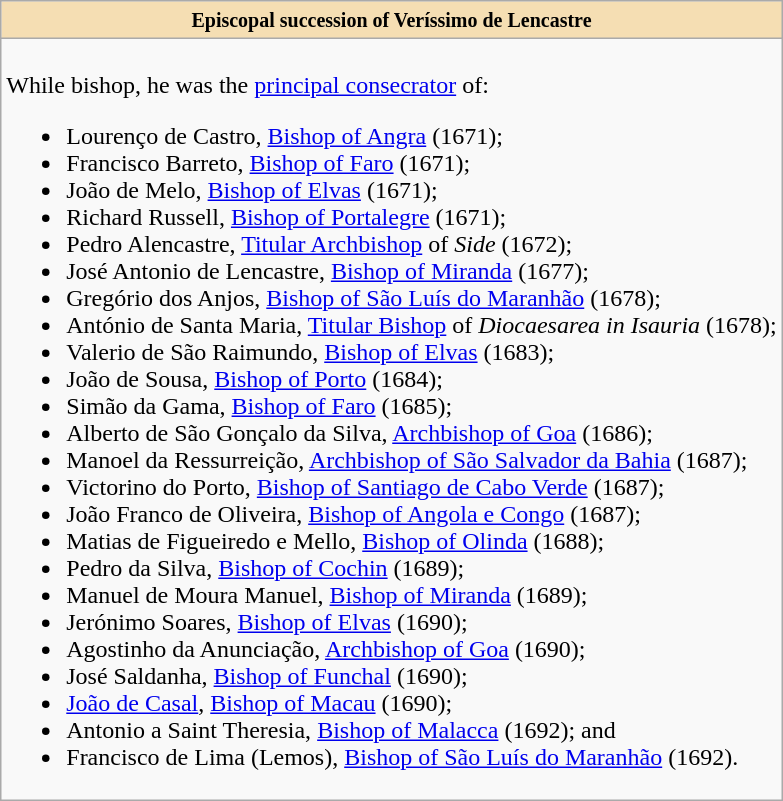<table role="presentation" class="wikitable mw-collapsible mw-collapsed"|>
<tr>
<th style="background:#F5DEB3"><small>Episcopal succession of Veríssimo de Lencastre</small></th>
</tr>
<tr>
<td><br>While bishop, he was the <a href='#'>principal consecrator</a> of:<ul><li>Lourenço de Castro, <a href='#'>Bishop of Angra</a> (1671);</li><li>Francisco Barreto, <a href='#'>Bishop of Faro</a> (1671);</li><li>João de Melo, <a href='#'>Bishop of Elvas</a> (1671);</li><li>Richard Russell, <a href='#'>Bishop of Portalegre</a> (1671);</li><li>Pedro Alencastre, <a href='#'>Titular Archbishop</a> of <em>Side</em> (1672);</li><li>José Antonio de Lencastre, <a href='#'>Bishop of Miranda</a> (1677);</li><li>Gregório dos Anjos, <a href='#'>Bishop of São Luís do Maranhão</a> (1678);</li><li>António de Santa Maria, <a href='#'>Titular Bishop</a> of <em>Diocaesarea in Isauria</em> (1678);</li><li>Valerio de São Raimundo, <a href='#'>Bishop of Elvas</a> (1683);</li><li>João de Sousa, <a href='#'>Bishop of Porto</a> (1684);</li><li>Simão da Gama, <a href='#'>Bishop of Faro</a> (1685);</li><li>Alberto de São Gonçalo da Silva, <a href='#'>Archbishop of Goa</a> (1686);</li><li>Manoel da Ressurreição, <a href='#'>Archbishop of São Salvador da Bahia</a> (1687);</li><li>Victorino do Porto, <a href='#'>Bishop of Santiago de Cabo Verde</a> (1687);</li><li>João Franco de Oliveira, <a href='#'>Bishop of Angola e Congo</a> (1687);</li><li>Matias de Figueiredo e Mello, <a href='#'>Bishop of Olinda</a> (1688);</li><li>Pedro da Silva, <a href='#'>Bishop of Cochin</a> (1689);</li><li>Manuel de Moura Manuel, <a href='#'>Bishop of Miranda</a> (1689);</li><li>Jerónimo Soares, <a href='#'>Bishop of Elvas</a> (1690);</li><li>Agostinho da Anunciação, <a href='#'>Archbishop of Goa</a> (1690);</li><li>José Saldanha, <a href='#'>Bishop of Funchal</a> (1690);</li><li><a href='#'>João de Casal</a>, <a href='#'>Bishop of Macau</a> (1690);</li><li>Antonio a Saint Theresia, <a href='#'>Bishop of Malacca</a> (1692); and</li><li>Francisco de Lima (Lemos), <a href='#'>Bishop of São Luís do Maranhão</a> (1692).</li></ul></td>
</tr>
</table>
